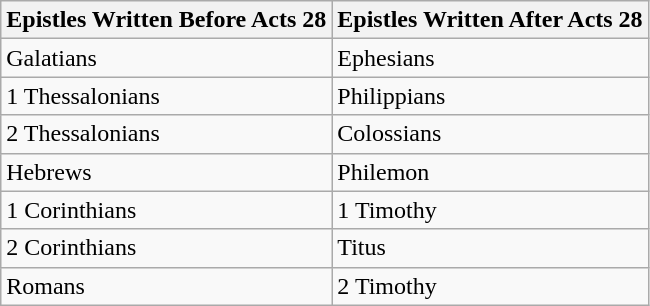<table class="wikitable" border="1">
<tr>
<th>Epistles Written Before Acts 28</th>
<th>Epistles Written After Acts 28</th>
</tr>
<tr>
<td>Galatians</td>
<td>Ephesians</td>
</tr>
<tr>
<td>1 Thessalonians</td>
<td>Philippians</td>
</tr>
<tr>
<td>2 Thessalonians</td>
<td>Colossians</td>
</tr>
<tr>
<td>Hebrews</td>
<td>Philemon</td>
</tr>
<tr>
<td>1 Corinthians</td>
<td>1 Timothy</td>
</tr>
<tr>
<td>2 Corinthians</td>
<td>Titus</td>
</tr>
<tr>
<td>Romans</td>
<td>2 Timothy</td>
</tr>
</table>
